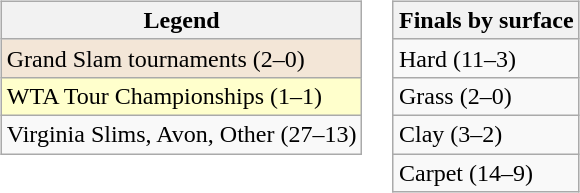<table>
<tr valign=top>
<td><br><table class="wikitable sortable mw-collapsible mw-collapsed">
<tr>
<th>Legend</th>
</tr>
<tr>
<td style="background:#f3e6d7;">Grand Slam tournaments (2–0)</td>
</tr>
<tr>
<td style="background:#ffffcc;">WTA Tour Championships (1–1)</td>
</tr>
<tr>
<td>Virginia Slims, Avon, Other (27–13)</td>
</tr>
</table>
</td>
<td><br><table class="wikitable sortable mw-collapsible mw-collapsed">
<tr>
<th>Finals by surface</th>
</tr>
<tr>
<td>Hard (11–3)</td>
</tr>
<tr>
<td>Grass (2–0)</td>
</tr>
<tr>
<td>Clay (3–2)</td>
</tr>
<tr>
<td>Carpet (14–9)</td>
</tr>
</table>
</td>
</tr>
</table>
